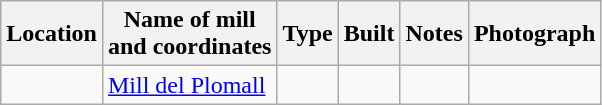<table class="wikitable">
<tr>
<th>Location</th>
<th>Name of mill<br>and coordinates</th>
<th>Type</th>
<th>Built</th>
<th>Notes</th>
<th>Photograph</th>
</tr>
<tr>
<td></td>
<td><a href='#'>Mill del Plomall</a></td>
<td></td>
<td></td>
<td></td>
<td></td>
</tr>
</table>
